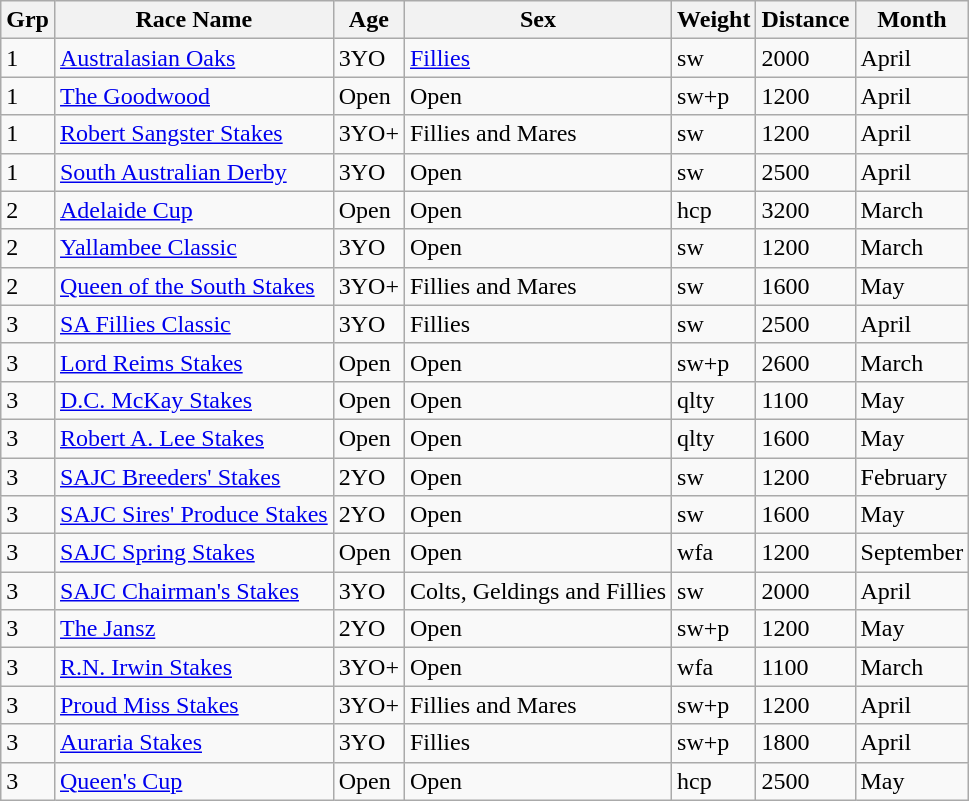<table class="wikitable">
<tr>
<th>Grp</th>
<th>Race Name</th>
<th>Age</th>
<th>Sex</th>
<th>Weight</th>
<th>Distance</th>
<th>Month</th>
</tr>
<tr>
<td>1</td>
<td><a href='#'>Australasian Oaks</a></td>
<td>3YO</td>
<td><a href='#'>Fillies</a></td>
<td>sw</td>
<td>2000</td>
<td>April</td>
</tr>
<tr>
<td>1</td>
<td><a href='#'>The Goodwood</a></td>
<td>Open</td>
<td>Open</td>
<td>sw+p</td>
<td>1200</td>
<td>April</td>
</tr>
<tr>
<td>1</td>
<td><a href='#'>Robert Sangster Stakes</a></td>
<td>3YO+</td>
<td>Fillies and Mares</td>
<td>sw</td>
<td>1200</td>
<td>April</td>
</tr>
<tr>
<td>1</td>
<td><a href='#'>South Australian Derby</a></td>
<td>3YO</td>
<td>Open</td>
<td>sw</td>
<td>2500</td>
<td>April</td>
</tr>
<tr>
<td>2</td>
<td><a href='#'>Adelaide Cup</a></td>
<td>Open</td>
<td>Open</td>
<td>hcp</td>
<td>3200</td>
<td>March</td>
</tr>
<tr>
<td>2</td>
<td><a href='#'>Yallambee Classic</a></td>
<td>3YO</td>
<td>Open</td>
<td>sw</td>
<td>1200</td>
<td>March</td>
</tr>
<tr>
<td>2</td>
<td><a href='#'>Queen of the South Stakes</a></td>
<td>3YO+</td>
<td>Fillies and Mares</td>
<td>sw</td>
<td>1600</td>
<td>May</td>
</tr>
<tr>
<td>3</td>
<td><a href='#'>SA Fillies Classic</a></td>
<td>3YO</td>
<td>Fillies</td>
<td>sw</td>
<td>2500</td>
<td>April</td>
</tr>
<tr>
<td>3</td>
<td><a href='#'>Lord Reims Stakes</a></td>
<td>Open</td>
<td>Open</td>
<td>sw+p</td>
<td>2600</td>
<td>March</td>
</tr>
<tr>
<td>3</td>
<td><a href='#'>D.C. McKay Stakes</a></td>
<td>Open</td>
<td>Open</td>
<td>qlty</td>
<td>1100</td>
<td>May</td>
</tr>
<tr>
<td>3</td>
<td><a href='#'>Robert A. Lee Stakes</a></td>
<td>Open</td>
<td>Open</td>
<td>qlty</td>
<td>1600</td>
<td>May</td>
</tr>
<tr>
<td>3</td>
<td><a href='#'>SAJC Breeders' Stakes</a></td>
<td>2YO</td>
<td>Open</td>
<td>sw</td>
<td>1200</td>
<td>February</td>
</tr>
<tr>
<td>3</td>
<td><a href='#'>SAJC Sires' Produce Stakes</a></td>
<td>2YO</td>
<td>Open</td>
<td>sw</td>
<td>1600</td>
<td>May</td>
</tr>
<tr>
<td>3</td>
<td><a href='#'>SAJC Spring Stakes</a></td>
<td>Open</td>
<td>Open</td>
<td>wfa</td>
<td>1200</td>
<td>September</td>
</tr>
<tr>
<td>3</td>
<td><a href='#'>SAJC Chairman's Stakes</a></td>
<td>3YO</td>
<td>Colts, Geldings and Fillies</td>
<td>sw</td>
<td>2000</td>
<td>April</td>
</tr>
<tr>
<td>3</td>
<td><a href='#'>The Jansz</a></td>
<td>2YO</td>
<td>Open</td>
<td>sw+p</td>
<td>1200</td>
<td>May</td>
</tr>
<tr>
<td>3</td>
<td><a href='#'>R.N. Irwin Stakes</a></td>
<td>3YO+</td>
<td>Open</td>
<td>wfa</td>
<td>1100</td>
<td>March</td>
</tr>
<tr>
<td>3</td>
<td><a href='#'>Proud Miss Stakes</a></td>
<td>3YO+</td>
<td>Fillies and Mares</td>
<td>sw+p</td>
<td>1200</td>
<td>April</td>
</tr>
<tr>
<td>3</td>
<td><a href='#'>Auraria Stakes</a></td>
<td>3YO</td>
<td>Fillies</td>
<td>sw+p</td>
<td>1800</td>
<td>April</td>
</tr>
<tr>
<td>3</td>
<td><a href='#'>Queen's Cup</a></td>
<td>Open</td>
<td>Open</td>
<td>hcp</td>
<td>2500</td>
<td>May</td>
</tr>
</table>
